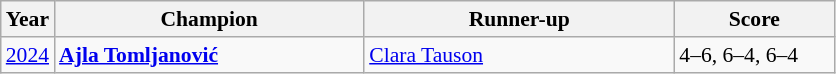<table class="wikitable" style="font-size:90%">
<tr>
<th>Year</th>
<th width="200">Champion</th>
<th width="200">Runner-up</th>
<th width="100">Score</th>
</tr>
<tr>
<td><a href='#'>2024</a></td>
<td> <strong><a href='#'>Ajla Tomljanović</a></strong></td>
<td> <a href='#'>Clara Tauson</a></td>
<td>4–6, 6–4, 6–4</td>
</tr>
</table>
